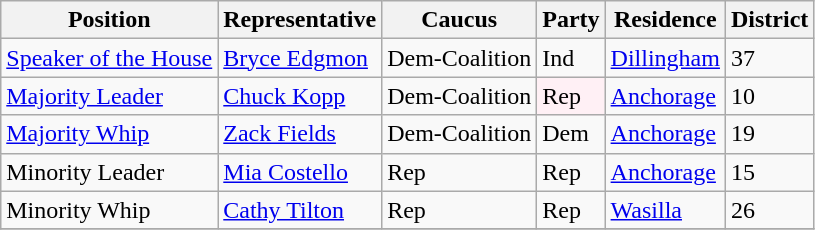<table class="wikitable">
<tr>
<th>Position</th>
<th>Representative</th>
<th>Caucus</th>
<th>Party</th>
<th>Residence</th>
<th>District</th>
</tr>
<tr>
<td><a href='#'>Speaker of the House</a></td>
<td><a href='#'>Bryce Edgmon</a></td>
<td>Dem-Coalition</td>
<td>Ind</td>
<td><a href='#'>Dillingham</a></td>
<td>37</td>
</tr>
<tr>
<td><a href='#'>Majority Leader</a></td>
<td><a href='#'>Chuck Kopp</a></td>
<td>Dem-Coalition</td>
<td bgcolor=FFF0F5>Rep</td>
<td><a href='#'>Anchorage</a></td>
<td>10</td>
</tr>
<tr>
<td><a href='#'>Majority Whip</a></td>
<td><a href='#'>Zack Fields</a></td>
<td>Dem-Coalition</td>
<td>Dem</td>
<td><a href='#'>Anchorage</a></td>
<td>19</td>
</tr>
<tr>
<td>Minority Leader</td>
<td><a href='#'>Mia Costello</a></td>
<td>Rep</td>
<td>Rep</td>
<td><a href='#'>Anchorage</a></td>
<td>15</td>
</tr>
<tr>
<td>Minority Whip</td>
<td><a href='#'>Cathy Tilton</a></td>
<td>Rep</td>
<td>Rep</td>
<td><a href='#'>Wasilla</a></td>
<td>26</td>
</tr>
<tr>
</tr>
</table>
